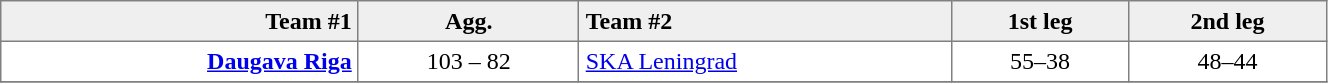<table border=1 cellspacing=0 cellpadding=4 style="border-collapse: collapse;" width=70%>
<tr bgcolor="efefef">
<th align=right>Team #1</th>
<th>Agg.</th>
<th align=left>Team #2</th>
<th>1st leg</th>
<th>2nd leg</th>
</tr>
<tr>
<td align=right><strong><a href='#'>Daugava Riga</a></strong> </td>
<td align=center>103 – 82</td>
<td> <a href='#'>SKA Leningrad</a></td>
<td align=center>55–38</td>
<td align=center>48–44</td>
</tr>
<tr>
</tr>
</table>
